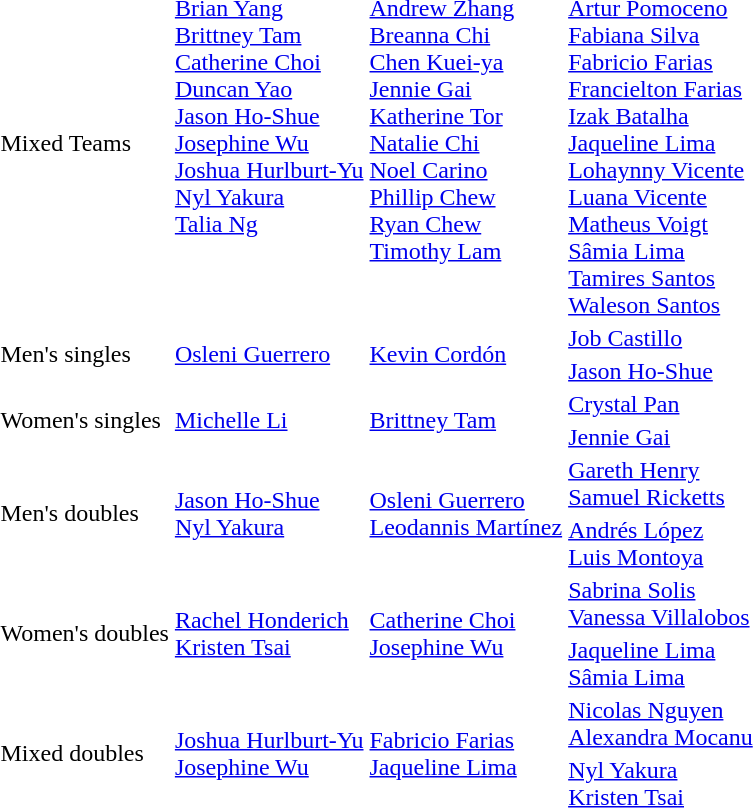<table>
<tr>
<td>Mixed Teams</td>
<td align="left" valign="top"><br><a href='#'>Brian Yang</a><br><a href='#'>Brittney Tam</a><br><a href='#'>Catherine Choi</a><br><a href='#'>Duncan Yao</a><br><a href='#'>Jason Ho-Shue</a><br><a href='#'>Josephine Wu</a><br><a href='#'>Joshua Hurlburt-Yu</a><br><a href='#'>Nyl Yakura</a><br><a href='#'>Talia Ng</a></td>
<td align="left" valign="top"><br><a href='#'>Andrew Zhang</a><br><a href='#'>Breanna Chi</a><br><a href='#'>Chen Kuei-ya</a><br><a href='#'>Jennie Gai</a><br><a href='#'>Katherine Tor</a><br><a href='#'>Natalie Chi</a><br><a href='#'>Noel Carino</a><br><a href='#'>Phillip Chew</a><br><a href='#'>Ryan Chew</a><br><a href='#'>Timothy Lam</a></td>
<td align="left" valign="top"><br><a href='#'>Artur Pomoceno</a><br><a href='#'>Fabiana Silva</a><br><a href='#'>Fabricio Farias</a><br><a href='#'>Francielton Farias</a><br><a href='#'>Izak Batalha</a><br><a href='#'>Jaqueline Lima</a><br><a href='#'>Lohaynny Vicente</a><br><a href='#'>Luana Vicente</a><br><a href='#'>Matheus Voigt</a><br><a href='#'>Sâmia Lima</a><br><a href='#'>Tamires Santos</a><br><a href='#'>Waleson Santos</a></td>
</tr>
<tr>
<td rowspan=2>Men's singles</td>
<td rowspan=2> <a href='#'>Osleni Guerrero</a></td>
<td rowspan=2> <a href='#'>Kevin Cordón</a></td>
<td> <a href='#'>Job Castillo</a></td>
</tr>
<tr>
<td> <a href='#'>Jason Ho-Shue</a></td>
</tr>
<tr>
<td rowspan=2>Women's singles</td>
<td rowspan=2> <a href='#'>Michelle Li</a></td>
<td rowspan=2> <a href='#'>Brittney Tam</a></td>
<td> <a href='#'>Crystal Pan</a></td>
</tr>
<tr>
<td> <a href='#'>Jennie Gai</a></td>
</tr>
<tr>
<td rowspan=2>Men's doubles</td>
<td rowspan=2> <a href='#'>Jason Ho-Shue</a><br> <a href='#'>Nyl Yakura</a></td>
<td rowspan=2> <a href='#'>Osleni Guerrero</a><br> <a href='#'>Leodannis Martínez</a></td>
<td> <a href='#'>Gareth Henry</a><br> <a href='#'>Samuel Ricketts</a></td>
</tr>
<tr>
<td> <a href='#'>Andrés López</a><br> <a href='#'>Luis Montoya</a></td>
</tr>
<tr>
<td rowspan=2>Women's doubles</td>
<td rowspan=2> <a href='#'>Rachel Honderich</a><br> <a href='#'>Kristen Tsai</a></td>
<td rowspan=2> <a href='#'>Catherine Choi</a><br> <a href='#'>Josephine Wu</a></td>
<td> <a href='#'>Sabrina Solis</a><br> <a href='#'>Vanessa Villalobos</a></td>
</tr>
<tr>
<td> <a href='#'>Jaqueline Lima</a><br> <a href='#'>Sâmia Lima</a></td>
</tr>
<tr>
<td rowspan=2>Mixed doubles</td>
<td rowspan=2> <a href='#'>Joshua Hurlburt-Yu</a><br> <a href='#'>Josephine Wu</a></td>
<td rowspan=2> <a href='#'>Fabricio Farias</a><br> <a href='#'>Jaqueline Lima</a></td>
<td> <a href='#'>Nicolas Nguyen</a><br> <a href='#'>Alexandra Mocanu</a></td>
</tr>
<tr>
<td> <a href='#'>Nyl Yakura</a><br> <a href='#'>Kristen Tsai</a></td>
</tr>
</table>
